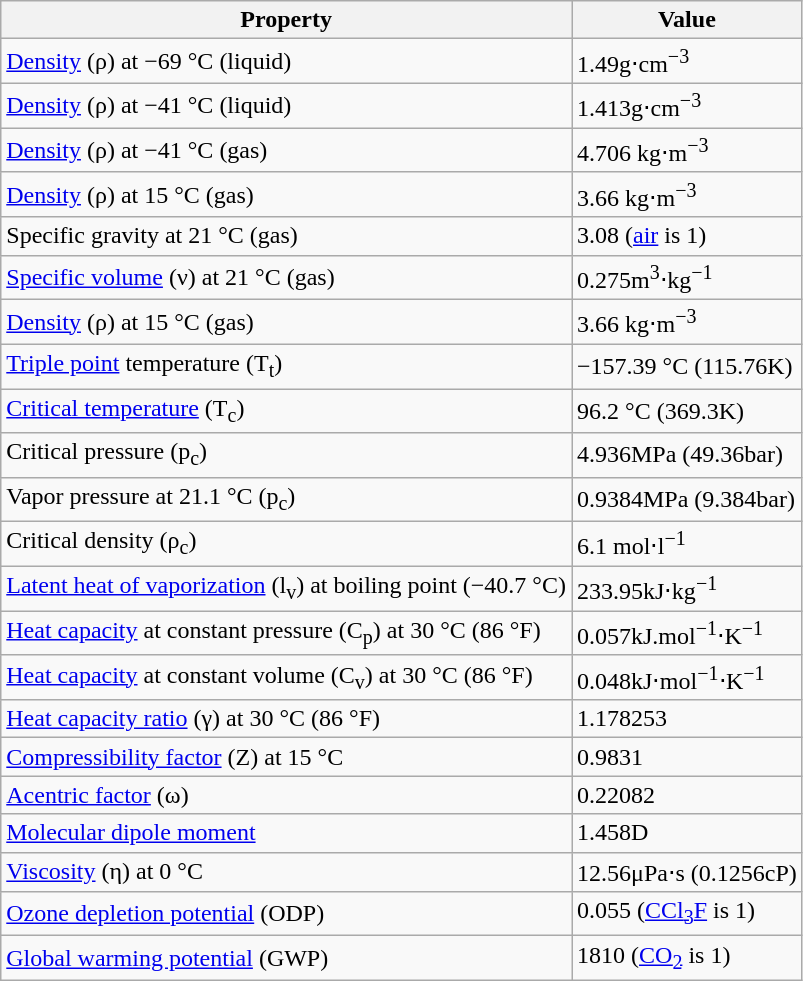<table class="wikitable">
<tr>
<th>Property</th>
<th>Value</th>
</tr>
<tr>
<td><a href='#'>Density</a> (ρ) at −69 °C (liquid)</td>
<td>1.49g⋅cm<sup>−3</sup></td>
</tr>
<tr>
<td><a href='#'>Density</a> (ρ) at −41 °C (liquid)</td>
<td>1.413g⋅cm<sup>−3</sup></td>
</tr>
<tr>
<td><a href='#'>Density</a> (ρ) at −41 °C (gas)</td>
<td>4.706 kg⋅m<sup>−3</sup></td>
</tr>
<tr>
<td><a href='#'>Density</a> (ρ) at 15 °C (gas)</td>
<td>3.66 kg⋅m<sup>−3</sup></td>
</tr>
<tr>
<td>Specific gravity at 21 °C (gas)</td>
<td>3.08 (<a href='#'>air</a> is 1)</td>
</tr>
<tr>
<td><a href='#'>Specific volume</a> (ν) at 21 °C (gas)</td>
<td>0.275m<sup>3</sup>⋅kg<sup>−1</sup></td>
</tr>
<tr>
<td><a href='#'>Density</a> (ρ) at 15 °C (gas)</td>
<td>3.66 kg⋅m<sup>−3</sup></td>
</tr>
<tr>
<td><a href='#'>Triple point</a> temperature (T<sub>t</sub>)</td>
<td>−157.39 °C (115.76K)</td>
</tr>
<tr>
<td><a href='#'>Critical temperature</a> (T<sub>c</sub>)</td>
<td>96.2 °C (369.3K)</td>
</tr>
<tr>
<td>Critical pressure (p<sub>c</sub>)</td>
<td>4.936MPa (49.36bar)</td>
</tr>
<tr>
<td>Vapor pressure at 21.1 °C (p<sub>c</sub>)</td>
<td>0.9384MPa (9.384bar)</td>
</tr>
<tr>
<td>Critical density (ρ<sub>c</sub>)</td>
<td>6.1 mol⋅l<sup>−1</sup></td>
</tr>
<tr>
<td><a href='#'>Latent heat of vaporization</a> (l<sub>v</sub>) at boiling point (−40.7 °C)</td>
<td>233.95kJ⋅kg<sup>−1</sup></td>
</tr>
<tr>
<td><a href='#'>Heat capacity</a> at constant pressure (C<sub>p</sub>) at 30 °C (86 °F)</td>
<td>0.057kJ.mol<sup>−1</sup>⋅K<sup>−1</sup></td>
</tr>
<tr>
<td><a href='#'>Heat capacity</a> at constant volume (C<sub>v</sub>) at 30 °C (86 °F)</td>
<td>0.048kJ⋅mol<sup>−1</sup>⋅K<sup>−1</sup></td>
</tr>
<tr>
<td><a href='#'>Heat capacity ratio</a> (γ) at 30 °C (86 °F)</td>
<td>1.178253</td>
</tr>
<tr>
<td><a href='#'>Compressibility factor</a> (Z) at 15 °C</td>
<td>0.9831</td>
</tr>
<tr>
<td><a href='#'>Acentric factor</a> (ω)</td>
<td>0.22082</td>
</tr>
<tr>
<td><a href='#'>Molecular dipole moment</a></td>
<td>1.458D</td>
</tr>
<tr>
<td><a href='#'>Viscosity</a> (η) at 0 °C</td>
<td>12.56μPa⋅s (0.1256cP)</td>
</tr>
<tr>
<td><a href='#'>Ozone depletion potential</a> (ODP)</td>
<td>0.055 (<a href='#'>CCl<sub>3</sub>F</a> is 1)</td>
</tr>
<tr>
<td><a href='#'>Global warming potential</a> (GWP)</td>
<td>1810 (<a href='#'>CO<sub>2</sub></a> is 1)</td>
</tr>
</table>
